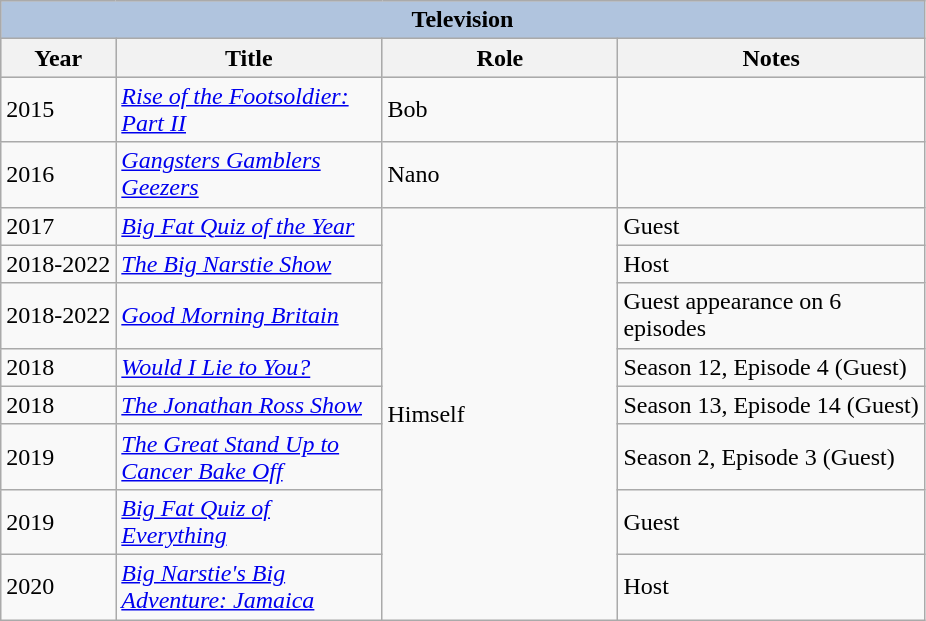<table class="wikitable">
<tr style="background:#ccc; text-align:center;">
<th colspan="4" style="background: LightSteelBlue;">Television</th>
</tr>
<tr style="background:#ccc; text-align:center;">
<th style="text-align:center;">Year</th>
<th style="width:170px;">Title</th>
<th style="width:150px;">Role</th>
<th>Notes</th>
</tr>
<tr>
<td>2015</td>
<td><em><a href='#'>Rise of the Footsoldier: Part II</a></em></td>
<td>Bob</td>
</tr>
<tr>
<td>2016</td>
<td><em><a href='#'>Gangsters Gamblers Geezers</a></em></td>
<td>Nano</td>
<td></td>
</tr>
<tr>
<td>2017</td>
<td><em><a href='#'>Big Fat Quiz of the Year</a></em></td>
<td rowspan="8">Himself</td>
<td>Guest</td>
</tr>
<tr>
<td>2018-2022</td>
<td><em><a href='#'>The Big Narstie Show</a></em></td>
<td>Host</td>
</tr>
<tr>
<td>2018-2022</td>
<td><em><a href='#'>Good Morning Britain</a></em></td>
<td>Guest appearance on 6<br>episodes</td>
</tr>
<tr>
<td>2018</td>
<td><em><a href='#'>Would I Lie to You?</a></em></td>
<td>Season 12, Episode 4 (Guest)</td>
</tr>
<tr>
<td>2018</td>
<td><em><a href='#'>The Jonathan Ross Show</a></em></td>
<td>Season 13, Episode 14 (Guest)</td>
</tr>
<tr>
<td>2019</td>
<td><em><a href='#'>The Great Stand Up to Cancer Bake Off</a></em></td>
<td>Season 2, Episode 3 (Guest)</td>
</tr>
<tr>
<td>2019</td>
<td><a href='#'><em>Big Fat Quiz of Everything</em></a></td>
<td>Guest</td>
</tr>
<tr>
<td>2020</td>
<td><em><a href='#'>Big Narstie's Big Adventure: Jamaica</a></em></td>
<td>Host</td>
</tr>
</table>
